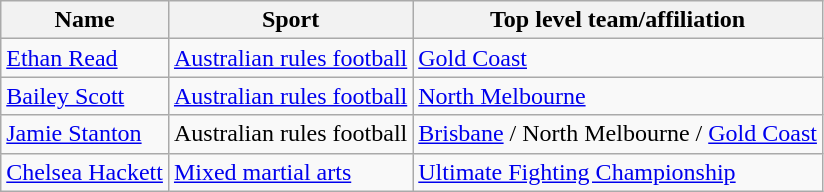<table class="wikitable">
<tr>
<th>Name</th>
<th>Sport</th>
<th>Top level team/affiliation</th>
</tr>
<tr>
<td><a href='#'>Ethan Read</a></td>
<td><a href='#'>Australian rules football</a></td>
<td><a href='#'>Gold Coast</a></td>
</tr>
<tr>
<td><a href='#'>Bailey Scott</a></td>
<td><a href='#'>Australian rules football</a></td>
<td><a href='#'>North Melbourne</a></td>
</tr>
<tr>
<td><a href='#'>Jamie Stanton</a></td>
<td>Australian rules football</td>
<td><a href='#'>Brisbane</a> / North Melbourne / <a href='#'>Gold Coast</a></td>
</tr>
<tr>
<td><a href='#'>Chelsea Hackett</a></td>
<td><a href='#'>Mixed martial arts</a></td>
<td><a href='#'>Ultimate Fighting Championship</a></td>
</tr>
</table>
